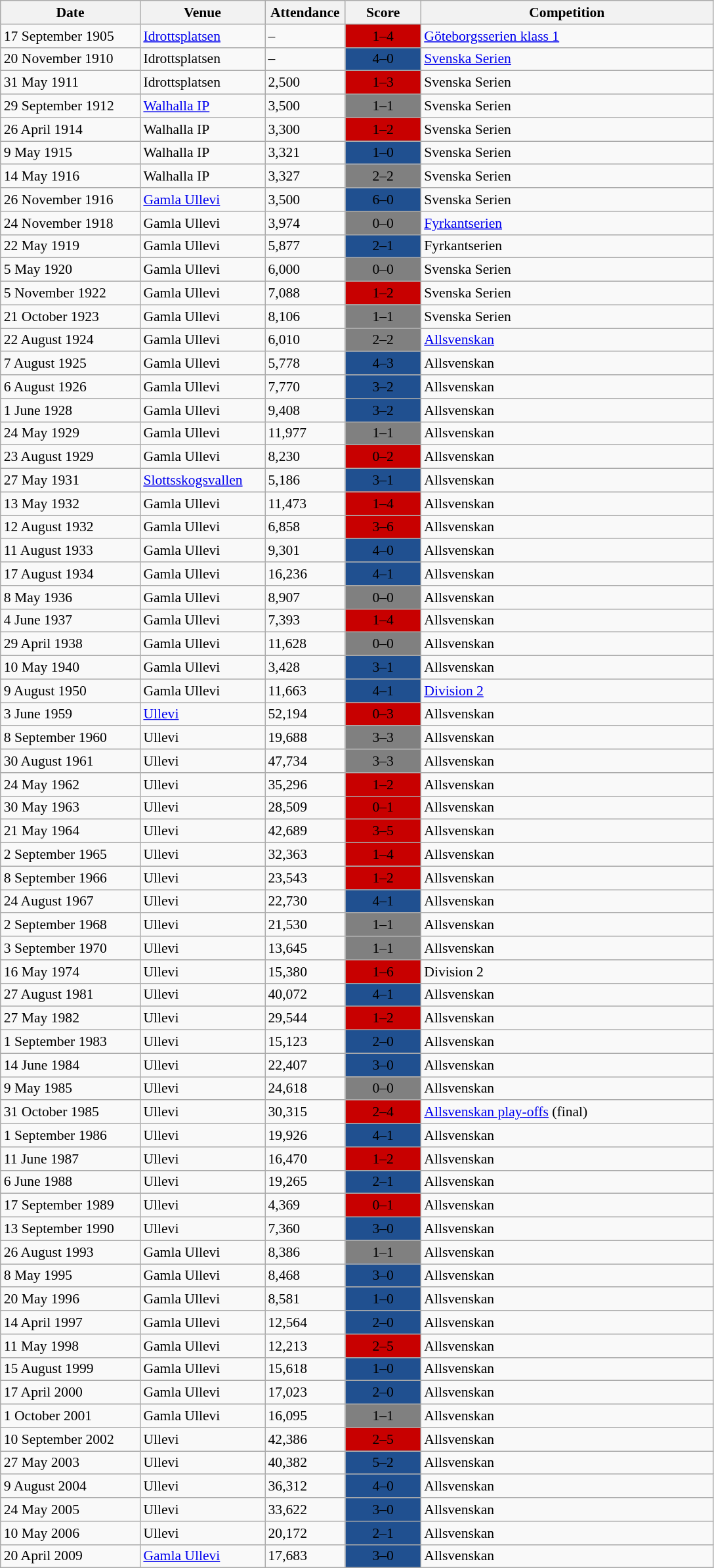<table class="wikitable" style="font-size:90%">
<tr>
<th width="135">Date</th>
<th width="120">Venue</th>
<th width="75">Attendance</th>
<th width="70">Score</th>
<th width="290">Competition</th>
</tr>
<tr>
<td>17 September 1905</td>
<td><a href='#'>Idrottsplatsen</a></td>
<td>–</td>
<td bgcolor=#c80000 align="center"><span>1–4</span></td>
<td><a href='#'>Göteborgsserien klass 1</a></td>
</tr>
<tr>
<td>20 November 1910</td>
<td>Idrottsplatsen</td>
<td>–</td>
<td bgcolor=#205090 align="center"><span>4–0</span></td>
<td><a href='#'>Svenska Serien</a></td>
</tr>
<tr>
<td>31 May 1911</td>
<td>Idrottsplatsen</td>
<td>2,500</td>
<td bgcolor=#c80000 align="center"><span>1–3</span></td>
<td>Svenska Serien</td>
</tr>
<tr>
<td>29 September 1912</td>
<td><a href='#'>Walhalla IP</a></td>
<td>3,500</td>
<td bgcolor=#808080 align="center"><span>1–1</span></td>
<td>Svenska Serien</td>
</tr>
<tr>
<td>26 April 1914</td>
<td>Walhalla IP</td>
<td>3,300</td>
<td bgcolor=#c80000 align="center"><span>1–2</span></td>
<td>Svenska Serien</td>
</tr>
<tr>
<td>9 May 1915</td>
<td>Walhalla IP</td>
<td>3,321</td>
<td bgcolor=#205090 align="center"><span>1–0</span></td>
<td>Svenska Serien</td>
</tr>
<tr>
<td>14 May 1916</td>
<td>Walhalla IP</td>
<td>3,327</td>
<td bgcolor=#808080 align="center"><span>2–2</span></td>
<td>Svenska Serien</td>
</tr>
<tr>
<td>26 November 1916</td>
<td><a href='#'>Gamla Ullevi</a></td>
<td>3,500</td>
<td bgcolor=#205090 align="center"><span>6–0</span></td>
<td>Svenska Serien</td>
</tr>
<tr>
<td>24 November 1918</td>
<td>Gamla Ullevi</td>
<td>3,974</td>
<td bgcolor=#808080 align="center"><span>0–0</span></td>
<td><a href='#'>Fyrkantserien</a></td>
</tr>
<tr>
<td>22 May 1919</td>
<td>Gamla Ullevi</td>
<td>5,877</td>
<td bgcolor=#205090 align="center"><span>2–1</span></td>
<td>Fyrkantserien</td>
</tr>
<tr>
<td>5 May 1920</td>
<td>Gamla Ullevi</td>
<td>6,000</td>
<td bgcolor=#808080 align="center"><span>0–0</span></td>
<td>Svenska Serien</td>
</tr>
<tr>
<td>5 November 1922</td>
<td>Gamla Ullevi</td>
<td>7,088</td>
<td bgcolor=#c80000 align="center"><span>1–2</span></td>
<td>Svenska Serien</td>
</tr>
<tr>
<td>21 October 1923</td>
<td>Gamla Ullevi</td>
<td>8,106</td>
<td bgcolor=#808080 align="center"><span>1–1</span></td>
<td>Svenska Serien</td>
</tr>
<tr>
<td>22 August 1924</td>
<td>Gamla Ullevi</td>
<td>6,010</td>
<td bgcolor=#808080 align="center"><span>2–2</span></td>
<td><a href='#'>Allsvenskan</a></td>
</tr>
<tr>
<td>7 August 1925</td>
<td>Gamla Ullevi</td>
<td>5,778</td>
<td bgcolor=#205090 align="center"><span>4–3</span></td>
<td>Allsvenskan</td>
</tr>
<tr>
<td>6 August 1926</td>
<td>Gamla Ullevi</td>
<td>7,770</td>
<td bgcolor=#205090 align="center"><span>3–2</span></td>
<td>Allsvenskan</td>
</tr>
<tr>
<td>1 June 1928</td>
<td>Gamla Ullevi</td>
<td>9,408</td>
<td bgcolor=#205090 align="center"><span>3–2</span></td>
<td>Allsvenskan</td>
</tr>
<tr>
<td>24 May 1929</td>
<td>Gamla Ullevi</td>
<td>11,977</td>
<td bgcolor=#808080 align="center"><span>1–1</span></td>
<td>Allsvenskan</td>
</tr>
<tr>
<td>23 August 1929</td>
<td>Gamla Ullevi</td>
<td>8,230</td>
<td bgcolor=#c80000 align="center"><span>0–2</span></td>
<td>Allsvenskan</td>
</tr>
<tr>
<td>27 May 1931</td>
<td><a href='#'>Slottsskogsvallen</a></td>
<td>5,186</td>
<td bgcolor=#205090 align="center"><span>3–1</span></td>
<td>Allsvenskan</td>
</tr>
<tr>
<td>13 May 1932</td>
<td>Gamla Ullevi</td>
<td>11,473</td>
<td bgcolor=#c80000 align="center"><span>1–4</span></td>
<td>Allsvenskan</td>
</tr>
<tr>
<td>12 August 1932</td>
<td>Gamla Ullevi</td>
<td>6,858</td>
<td bgcolor=#c80000 align="center"><span>3–6</span></td>
<td>Allsvenskan</td>
</tr>
<tr>
<td>11 August 1933</td>
<td>Gamla Ullevi</td>
<td>9,301</td>
<td bgcolor=#205090 align="center"><span>4–0</span></td>
<td>Allsvenskan</td>
</tr>
<tr>
<td>17 August 1934</td>
<td>Gamla Ullevi</td>
<td>16,236</td>
<td bgcolor=#205090 align="center"><span>4–1</span></td>
<td>Allsvenskan</td>
</tr>
<tr>
<td>8 May 1936</td>
<td>Gamla Ullevi</td>
<td>8,907</td>
<td bgcolor=#808080 align="center"><span>0–0</span></td>
<td>Allsvenskan</td>
</tr>
<tr>
<td>4 June 1937</td>
<td>Gamla Ullevi</td>
<td>7,393</td>
<td bgcolor=#c80000 align="center"><span>1–4</span></td>
<td>Allsvenskan</td>
</tr>
<tr>
<td>29 April 1938</td>
<td>Gamla Ullevi</td>
<td>11,628</td>
<td bgcolor=#808080 align="center"><span>0–0</span></td>
<td>Allsvenskan</td>
</tr>
<tr>
<td>10 May 1940</td>
<td>Gamla Ullevi</td>
<td>3,428</td>
<td bgcolor=#205090 align="center"><span>3–1</span></td>
<td>Allsvenskan</td>
</tr>
<tr>
<td>9 August 1950</td>
<td>Gamla Ullevi</td>
<td>11,663</td>
<td bgcolor=#205090 align="center"><span>4–1</span></td>
<td><a href='#'>Division 2</a></td>
</tr>
<tr>
<td>3 June 1959</td>
<td><a href='#'>Ullevi</a></td>
<td>52,194</td>
<td bgcolor=#c80000 align="center"><span>0–3</span></td>
<td>Allsvenskan</td>
</tr>
<tr>
<td>8 September 1960</td>
<td>Ullevi</td>
<td>19,688</td>
<td bgcolor=#808080 align="center"><span>3–3</span></td>
<td>Allsvenskan</td>
</tr>
<tr>
<td>30 August 1961</td>
<td>Ullevi</td>
<td>47,734</td>
<td bgcolor=#808080 align="center"><span>3–3</span></td>
<td>Allsvenskan</td>
</tr>
<tr>
<td>24 May 1962</td>
<td>Ullevi</td>
<td>35,296</td>
<td bgcolor=#c80000 align="center"><span>1–2</span></td>
<td>Allsvenskan</td>
</tr>
<tr>
<td>30 May 1963</td>
<td>Ullevi</td>
<td>28,509</td>
<td bgcolor=#c80000 align="center"><span>0–1</span></td>
<td>Allsvenskan</td>
</tr>
<tr>
<td>21 May 1964</td>
<td>Ullevi</td>
<td>42,689</td>
<td bgcolor=#c80000 align="center"><span>3–5</span></td>
<td>Allsvenskan</td>
</tr>
<tr>
<td>2 September 1965</td>
<td>Ullevi</td>
<td>32,363</td>
<td bgcolor=#c80000 align="center"><span>1–4</span></td>
<td>Allsvenskan</td>
</tr>
<tr>
<td>8 September 1966</td>
<td>Ullevi</td>
<td>23,543</td>
<td bgcolor=#c80000 align="center"><span>1–2</span></td>
<td>Allsvenskan</td>
</tr>
<tr>
<td>24 August 1967</td>
<td>Ullevi</td>
<td>22,730</td>
<td bgcolor=#205090 align="center"><span>4–1</span></td>
<td>Allsvenskan</td>
</tr>
<tr>
<td>2 September 1968</td>
<td>Ullevi</td>
<td>21,530</td>
<td bgcolor=#808080 align="center"><span>1–1</span></td>
<td>Allsvenskan</td>
</tr>
<tr>
<td>3 September 1970</td>
<td>Ullevi</td>
<td>13,645</td>
<td bgcolor=#808080 align="center"><span>1–1</span></td>
<td>Allsvenskan</td>
</tr>
<tr>
<td>16 May 1974</td>
<td>Ullevi</td>
<td>15,380</td>
<td bgcolor=#c80000 align="center"><span>1–6</span></td>
<td>Division 2</td>
</tr>
<tr>
<td>27 August 1981</td>
<td>Ullevi</td>
<td>40,072</td>
<td bgcolor=#205090 align="center"><span>4–1</span></td>
<td>Allsvenskan</td>
</tr>
<tr>
<td>27 May 1982</td>
<td>Ullevi</td>
<td>29,544</td>
<td bgcolor=#c80000 align="center"><span>1–2</span></td>
<td>Allsvenskan</td>
</tr>
<tr>
<td>1 September 1983</td>
<td>Ullevi</td>
<td>15,123</td>
<td bgcolor=#205090 align="center"><span>2–0</span></td>
<td>Allsvenskan</td>
</tr>
<tr>
<td>14 June 1984</td>
<td>Ullevi</td>
<td>22,407</td>
<td bgcolor=#205090 align="center"><span>3–0</span></td>
<td>Allsvenskan</td>
</tr>
<tr>
<td>9 May 1985</td>
<td>Ullevi</td>
<td>24,618</td>
<td bgcolor=#808080 align="center"><span>0–0</span></td>
<td>Allsvenskan</td>
</tr>
<tr>
<td>31 October 1985</td>
<td>Ullevi</td>
<td>30,315</td>
<td bgcolor=#c80000 align="center"><span>2–4</span></td>
<td><a href='#'>Allsvenskan play-offs</a> (final)</td>
</tr>
<tr>
<td>1 September 1986</td>
<td>Ullevi</td>
<td>19,926</td>
<td bgcolor=#205090 align="center"><span>4–1</span></td>
<td>Allsvenskan</td>
</tr>
<tr>
<td>11 June 1987</td>
<td>Ullevi</td>
<td>16,470</td>
<td bgcolor=#c80000 align="center"><span>1–2</span></td>
<td>Allsvenskan</td>
</tr>
<tr>
<td>6 June 1988</td>
<td>Ullevi</td>
<td>19,265</td>
<td bgcolor=#205090 align="center"><span>2–1</span></td>
<td>Allsvenskan</td>
</tr>
<tr>
<td>17 September 1989</td>
<td>Ullevi</td>
<td>4,369</td>
<td bgcolor=#c80000 align="center"><span>0–1</span></td>
<td>Allsvenskan</td>
</tr>
<tr>
<td>13 September 1990</td>
<td>Ullevi</td>
<td>7,360</td>
<td bgcolor=#205090 align="center"><span>3–0</span></td>
<td>Allsvenskan</td>
</tr>
<tr>
<td>26 August 1993</td>
<td>Gamla Ullevi</td>
<td>8,386</td>
<td bgcolor=#808080 align="center"><span>1–1</span></td>
<td>Allsvenskan</td>
</tr>
<tr>
<td>8 May 1995</td>
<td>Gamla Ullevi</td>
<td>8,468</td>
<td bgcolor=#205090 align="center"><span>3–0</span></td>
<td>Allsvenskan</td>
</tr>
<tr>
<td>20 May 1996</td>
<td>Gamla Ullevi</td>
<td>8,581</td>
<td bgcolor=#205090 align="center"><span>1–0</span></td>
<td>Allsvenskan</td>
</tr>
<tr>
<td>14 April 1997</td>
<td>Gamla Ullevi</td>
<td>12,564</td>
<td bgcolor=#205090 align="center"><span>2–0</span></td>
<td>Allsvenskan</td>
</tr>
<tr>
<td>11 May 1998</td>
<td>Gamla Ullevi</td>
<td>12,213</td>
<td bgcolor=#c80000 align="center"><span>2–5</span></td>
<td>Allsvenskan</td>
</tr>
<tr>
<td>15 August 1999</td>
<td>Gamla Ullevi</td>
<td>15,618</td>
<td bgcolor=#205090 align="center"><span>1–0</span></td>
<td>Allsvenskan</td>
</tr>
<tr>
<td>17 April 2000</td>
<td>Gamla Ullevi</td>
<td>17,023</td>
<td bgcolor=#205090 align="center"><span>2–0</span></td>
<td>Allsvenskan</td>
</tr>
<tr>
<td>1 October 2001</td>
<td>Gamla Ullevi</td>
<td>16,095</td>
<td bgcolor=#808080 align="center"><span>1–1</span></td>
<td>Allsvenskan</td>
</tr>
<tr>
<td>10 September 2002</td>
<td>Ullevi</td>
<td>42,386</td>
<td bgcolor=#c80000 align="center"><span>2–5</span></td>
<td>Allsvenskan</td>
</tr>
<tr>
<td>27 May 2003</td>
<td>Ullevi</td>
<td>40,382</td>
<td bgcolor=#205090 align="center"><span>5–2</span></td>
<td>Allsvenskan</td>
</tr>
<tr>
<td>9 August 2004</td>
<td>Ullevi</td>
<td>36,312</td>
<td bgcolor=#205090 align="center"><span>4–0</span></td>
<td>Allsvenskan</td>
</tr>
<tr>
<td>24 May 2005</td>
<td>Ullevi</td>
<td>33,622</td>
<td bgcolor=#205090 align="center"><span>3–0</span></td>
<td>Allsvenskan</td>
</tr>
<tr>
<td>10 May 2006</td>
<td>Ullevi</td>
<td>20,172</td>
<td bgcolor=#205090 align="center"><span>2–1</span></td>
<td>Allsvenskan</td>
</tr>
<tr>
<td>20 April 2009</td>
<td><a href='#'>Gamla Ullevi</a></td>
<td>17,683</td>
<td bgcolor=#205090 align="center"><span>3–0</span></td>
<td>Allsvenskan</td>
</tr>
</table>
